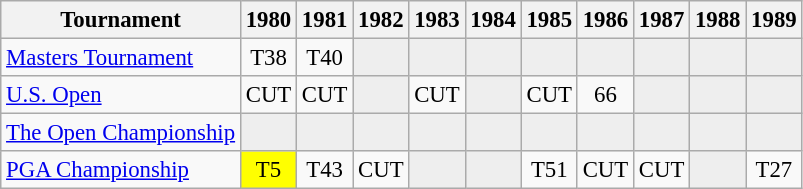<table class="wikitable" style="font-size:95%;text-align:center;">
<tr>
<th>Tournament</th>
<th>1980</th>
<th>1981</th>
<th>1982</th>
<th>1983</th>
<th>1984</th>
<th>1985</th>
<th>1986</th>
<th>1987</th>
<th>1988</th>
<th>1989</th>
</tr>
<tr>
<td align=left><a href='#'>Masters Tournament</a></td>
<td>T38</td>
<td>T40</td>
<td style="background:#eeeeee;"></td>
<td style="background:#eeeeee;"></td>
<td style="background:#eeeeee;"></td>
<td style="background:#eeeeee;"></td>
<td style="background:#eeeeee;"></td>
<td style="background:#eeeeee;"></td>
<td style="background:#eeeeee;"></td>
<td style="background:#eeeeee;"></td>
</tr>
<tr>
<td align=left><a href='#'>U.S. Open</a></td>
<td>CUT</td>
<td>CUT</td>
<td style="background:#eeeeee;"></td>
<td>CUT</td>
<td style="background:#eeeeee;"></td>
<td>CUT</td>
<td>66</td>
<td style="background:#eeeeee;"></td>
<td style="background:#eeeeee;"></td>
<td style="background:#eeeeee;"></td>
</tr>
<tr>
<td align=left><a href='#'>The Open Championship</a></td>
<td style="background:#eeeeee;"></td>
<td style="background:#eeeeee;"></td>
<td style="background:#eeeeee;"></td>
<td style="background:#eeeeee;"></td>
<td style="background:#eeeeee;"></td>
<td style="background:#eeeeee;"></td>
<td style="background:#eeeeee;"></td>
<td style="background:#eeeeee;"></td>
<td style="background:#eeeeee;"></td>
<td style="background:#eeeeee;"></td>
</tr>
<tr>
<td align=left><a href='#'>PGA Championship</a></td>
<td style="background:yellow;">T5</td>
<td>T43</td>
<td>CUT</td>
<td style="background:#eeeeee;"></td>
<td style="background:#eeeeee;"></td>
<td>T51</td>
<td>CUT</td>
<td>CUT</td>
<td style="background:#eeeeee;"></td>
<td>T27</td>
</tr>
</table>
